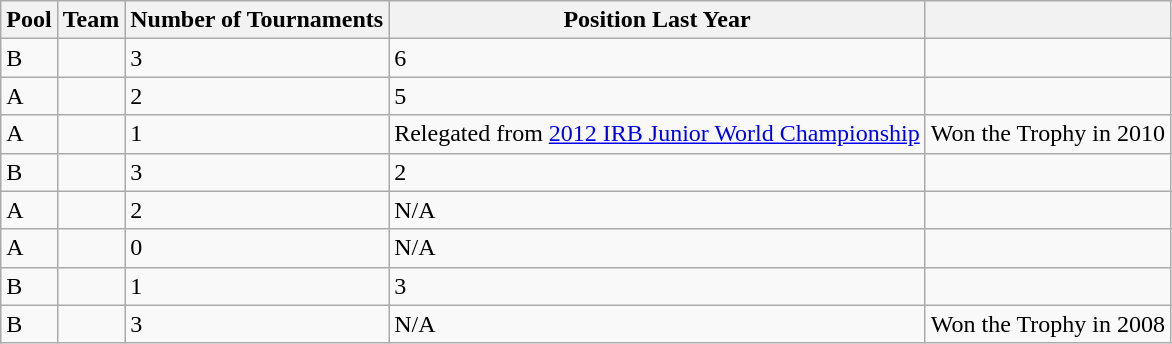<table class="wikitable">
<tr>
<th>Pool</th>
<th>Team</th>
<th>Number of Tournaments</th>
<th>Position Last Year</th>
<th></th>
</tr>
<tr>
<td>B</td>
<td></td>
<td>3</td>
<td>6</td>
<td></td>
</tr>
<tr>
<td>A</td>
<td></td>
<td>2</td>
<td>5</td>
<td></td>
</tr>
<tr>
<td>A</td>
<td></td>
<td>1</td>
<td>Relegated from <a href='#'>2012 IRB Junior World Championship</a></td>
<td>Won the Trophy in 2010</td>
</tr>
<tr>
<td>B</td>
<td></td>
<td>3</td>
<td>2</td>
<td></td>
</tr>
<tr>
<td>A</td>
<td></td>
<td>2</td>
<td>N/A</td>
<td></td>
</tr>
<tr>
<td>A</td>
<td></td>
<td>0</td>
<td>N/A</td>
<td></td>
</tr>
<tr>
<td>B</td>
<td></td>
<td>1</td>
<td>3</td>
<td></td>
</tr>
<tr>
<td>B</td>
<td></td>
<td>3</td>
<td>N/A</td>
<td>Won the Trophy in 2008</td>
</tr>
</table>
